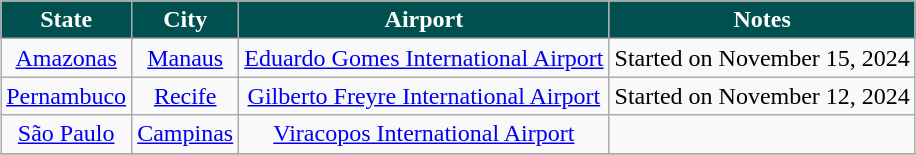<table Class="wikitable" style= "text-align:center; margin: 1em auto;">
<tr>
<th style="background:#005050; color:white;">State</th>
<th style="background:#005050; color:white;">City</th>
<th style="background:#005050; color:white;">Airport</th>
<th style="background:#005050; color:white;">Notes</th>
</tr>
<tr>
<td><a href='#'>Amazonas</a></td>
<td><a href='#'>Manaus</a></td>
<td><a href='#'>Eduardo Gomes International Airport</a></td>
<td>Started on November 15, 2024</td>
</tr>
<tr>
<td><a href='#'>Pernambuco</a></td>
<td><a href='#'>Recife</a></td>
<td><a href='#'>Gilberto Freyre International Airport</a></td>
<td>Started on November 12, 2024</td>
</tr>
<tr>
<td><a href='#'>São Paulo</a></td>
<td><a href='#'>Campinas</a></td>
<td><a href='#'>Viracopos International Airport</a></td>
<td></td>
</tr>
<tr>
</tr>
</table>
